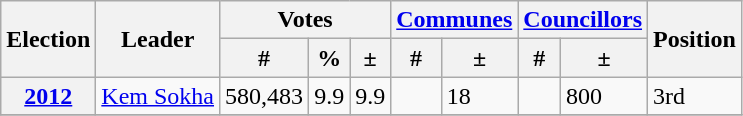<table class="wikitable">
<tr>
<th rowspan=2>Election</th>
<th rowspan=2>Leader</th>
<th colspan=3>Votes</th>
<th colspan=2><a href='#'>Communes</a></th>
<th colspan=2><a href='#'>Councillors</a></th>
<th rowspan=2>Position</th>
</tr>
<tr>
<th>#</th>
<th>%</th>
<th>±</th>
<th>#</th>
<th>±</th>
<th>#</th>
<th>±</th>
</tr>
<tr>
<th><a href='#'>2012</a></th>
<td><a href='#'>Kem Sokha</a></td>
<td>580,483</td>
<td>9.9</td>
<td>9.9</td>
<td></td>
<td>18</td>
<td></td>
<td>800</td>
<td> 3rd</td>
</tr>
<tr>
</tr>
</table>
